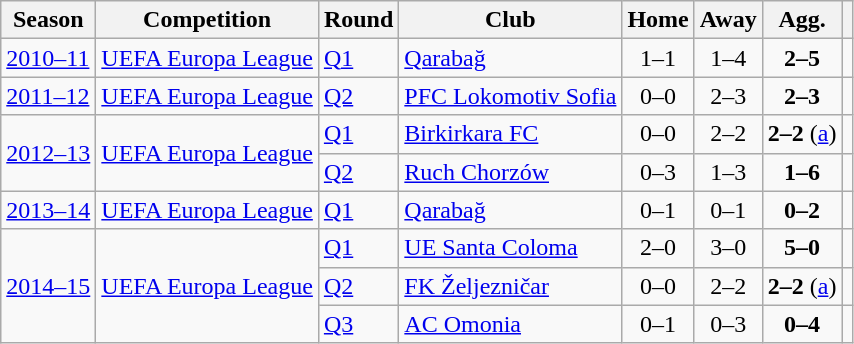<table class="wikitable">
<tr>
<th>Season</th>
<th>Competition</th>
<th>Round</th>
<th>Club</th>
<th>Home</th>
<th>Away</th>
<th>Agg.</th>
<th></th>
</tr>
<tr>
<td><a href='#'>2010–11</a></td>
<td><a href='#'>UEFA Europa League</a></td>
<td><a href='#'>Q1</a></td>
<td> <a href='#'>Qarabağ</a></td>
<td style="text-align:center;">1–1</td>
<td style="text-align:center;">1–4</td>
<td style="text-align:center;"><strong>2–5</strong></td>
<td></td>
</tr>
<tr>
<td><a href='#'>2011–12</a></td>
<td><a href='#'>UEFA Europa League</a></td>
<td><a href='#'>Q2</a></td>
<td> <a href='#'>PFC Lokomotiv Sofia</a></td>
<td style="text-align:center;">0–0</td>
<td style="text-align:center;">2–3</td>
<td style="text-align:center;"><strong>2–3</strong></td>
<td></td>
</tr>
<tr>
<td rowspan="2"><a href='#'>2012–13</a></td>
<td rowspan="2"><a href='#'>UEFA Europa League</a></td>
<td><a href='#'>Q1</a></td>
<td> <a href='#'>Birkirkara FC</a></td>
<td style="text-align:center;">0–0</td>
<td style="text-align:center;">2–2</td>
<td style="text-align:center;"><strong>2–2</strong> (<a href='#'>a</a>)</td>
<td></td>
</tr>
<tr>
<td><a href='#'>Q2</a></td>
<td> <a href='#'>Ruch Chorzów</a></td>
<td style="text-align:center;">0–3</td>
<td style="text-align:center;">1–3</td>
<td style="text-align:center;"><strong>1–6</strong></td>
<td></td>
</tr>
<tr>
<td><a href='#'>2013–14</a></td>
<td><a href='#'>UEFA Europa League</a></td>
<td><a href='#'>Q1</a></td>
<td> <a href='#'>Qarabağ</a></td>
<td style="text-align:center;">0–1</td>
<td style="text-align:center;">0–1</td>
<td style="text-align:center;"><strong>0–2</strong></td>
<td></td>
</tr>
<tr>
<td rowspan="3"><a href='#'>2014–15</a></td>
<td rowspan="3"><a href='#'>UEFA Europa League</a></td>
<td><a href='#'>Q1</a></td>
<td> <a href='#'>UE Santa Coloma</a></td>
<td style="text-align:center;">2–0</td>
<td style="text-align:center;">3–0</td>
<td style="text-align:center;"><strong>5–0</strong></td>
<td></td>
</tr>
<tr>
<td><a href='#'>Q2</a></td>
<td> <a href='#'>FK Željezničar</a></td>
<td style="text-align:center;">0–0</td>
<td style="text-align:center;">2–2</td>
<td style="text-align:center;"><strong>2–2</strong> (<a href='#'>a</a>)</td>
<td></td>
</tr>
<tr>
<td><a href='#'>Q3</a></td>
<td> <a href='#'>AC Omonia</a></td>
<td style="text-align:center;">0–1</td>
<td style="text-align:center;">0–3</td>
<td style="text-align:center;"><strong>0–4</strong></td>
<td></td>
</tr>
</table>
